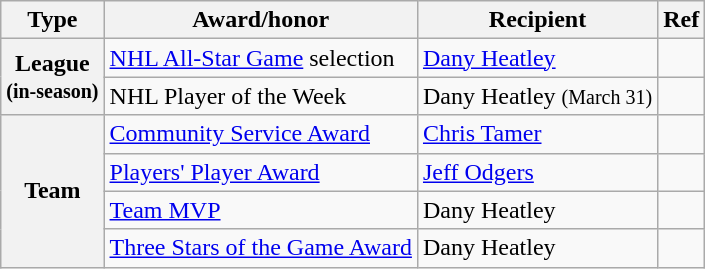<table class="wikitable">
<tr>
<th scope="col">Type</th>
<th scope="col">Award/honor</th>
<th scope="col">Recipient</th>
<th scope="col">Ref</th>
</tr>
<tr>
<th scope="row" rowspan="2">League<br><small>(in-season)</small></th>
<td><a href='#'>NHL All-Star Game</a> selection</td>
<td><a href='#'>Dany Heatley</a></td>
<td></td>
</tr>
<tr>
<td>NHL Player of the Week</td>
<td>Dany Heatley <small>(March 31)</small></td>
<td></td>
</tr>
<tr>
<th scope="row" rowspan="4">Team</th>
<td><a href='#'>Community Service Award</a></td>
<td><a href='#'>Chris Tamer</a></td>
<td></td>
</tr>
<tr>
<td><a href='#'>Players' Player Award</a></td>
<td><a href='#'>Jeff Odgers</a></td>
<td></td>
</tr>
<tr>
<td><a href='#'>Team MVP</a></td>
<td>Dany Heatley</td>
<td></td>
</tr>
<tr>
<td><a href='#'>Three Stars of the Game Award</a></td>
<td>Dany Heatley</td>
<td></td>
</tr>
</table>
